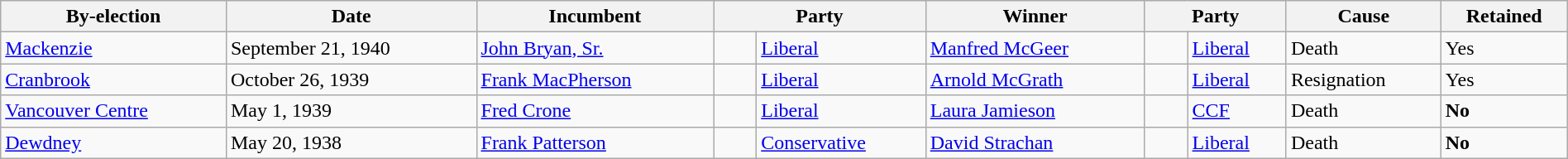<table class=wikitable style="width:100%">
<tr>
<th>By-election</th>
<th>Date</th>
<th>Incumbent</th>
<th colspan=2>Party</th>
<th>Winner</th>
<th colspan=2>Party</th>
<th>Cause</th>
<th>Retained</th>
</tr>
<tr>
<td><a href='#'>Mackenzie</a></td>
<td>September 21, 1940</td>
<td><a href='#'>John Bryan, Sr.</a></td>
<td>    </td>
<td><a href='#'>Liberal</a></td>
<td><a href='#'>Manfred McGeer</a></td>
<td>    </td>
<td><a href='#'>Liberal</a></td>
<td>Death</td>
<td>Yes</td>
</tr>
<tr>
<td><a href='#'>Cranbrook</a></td>
<td>October 26, 1939</td>
<td><a href='#'>Frank MacPherson</a></td>
<td>    </td>
<td><a href='#'>Liberal</a></td>
<td><a href='#'>Arnold McGrath</a></td>
<td>    </td>
<td><a href='#'>Liberal</a></td>
<td>Resignation</td>
<td>Yes</td>
</tr>
<tr>
<td><a href='#'>Vancouver Centre</a></td>
<td>May 1, 1939</td>
<td><a href='#'>Fred Crone</a></td>
<td>    </td>
<td><a href='#'>Liberal</a></td>
<td><a href='#'>Laura Jamieson</a></td>
<td>    </td>
<td><a href='#'>CCF</a></td>
<td>Death</td>
<td><strong>No</strong></td>
</tr>
<tr>
<td><a href='#'>Dewdney</a></td>
<td>May 20, 1938</td>
<td><a href='#'>Frank Patterson</a></td>
<td>    </td>
<td><a href='#'>Conservative</a></td>
<td><a href='#'>David Strachan</a></td>
<td>    </td>
<td><a href='#'>Liberal</a></td>
<td>Death</td>
<td><strong>No</strong></td>
</tr>
</table>
